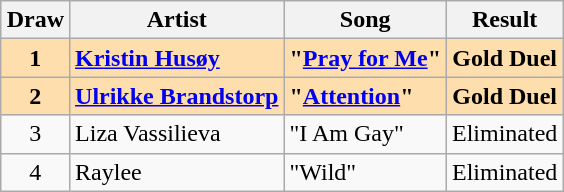<table class="sortable wikitable" style="margin: 1em auto 1em auto; text-align:center;">
<tr>
<th scope="col">Draw</th>
<th scope="col">Artist</th>
<th scope="col">Song</th>
<th scope="col">Result</th>
</tr>
<tr style="background: navajowhite; font-weight: bold;">
<td>1</td>
<td style="text-align:left;"><a href='#'>Kristin Husøy</a></td>
<td style="text-align:left;">"<a href='#'>Pray for Me</a>"</td>
<td>Gold Duel</td>
</tr>
<tr style="background: navajowhite; font-weight: bold;">
<td>2</td>
<td style="text-align:left;"><a href='#'>Ulrikke Brandstorp</a></td>
<td style="text-align:left;">"<a href='#'>Attention</a>"</td>
<td>Gold Duel</td>
</tr>
<tr>
<td>3</td>
<td style="text-align:left;">Liza Vassilieva</td>
<td style="text-align:left;">"I Am Gay"</td>
<td>Eliminated</td>
</tr>
<tr>
<td>4</td>
<td style="text-align:left;">Raylee</td>
<td style="text-align:left;">"Wild"</td>
<td>Eliminated</td>
</tr>
</table>
